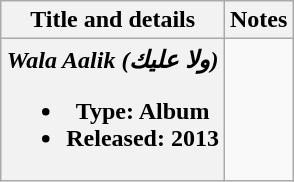<table class="wikitable plainrowheaders" style="text-align:center;">
<tr>
<th scope="col">Title and details</th>
<th scope="col">Notes</th>
</tr>
<tr>
<th scope="row"><strong><em>Wala Aalik (ولا عليك)</em></strong><br><ul><li>Type: Album</li><li>Released: 2013</li></ul></th>
<td><br></td>
</tr>
</table>
